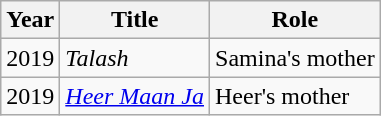<table class="wikitable sortable plainrowheaders">
<tr style="text-align:center;">
<th scope="col">Year</th>
<th scope="col">Title</th>
<th scope="col">Role</th>
</tr>
<tr>
<td>2019</td>
<td><em>Talash</em></td>
<td>Samina's mother</td>
</tr>
<tr>
<td>2019</td>
<td><em><a href='#'>Heer Maan Ja</a></em></td>
<td>Heer's mother</td>
</tr>
</table>
